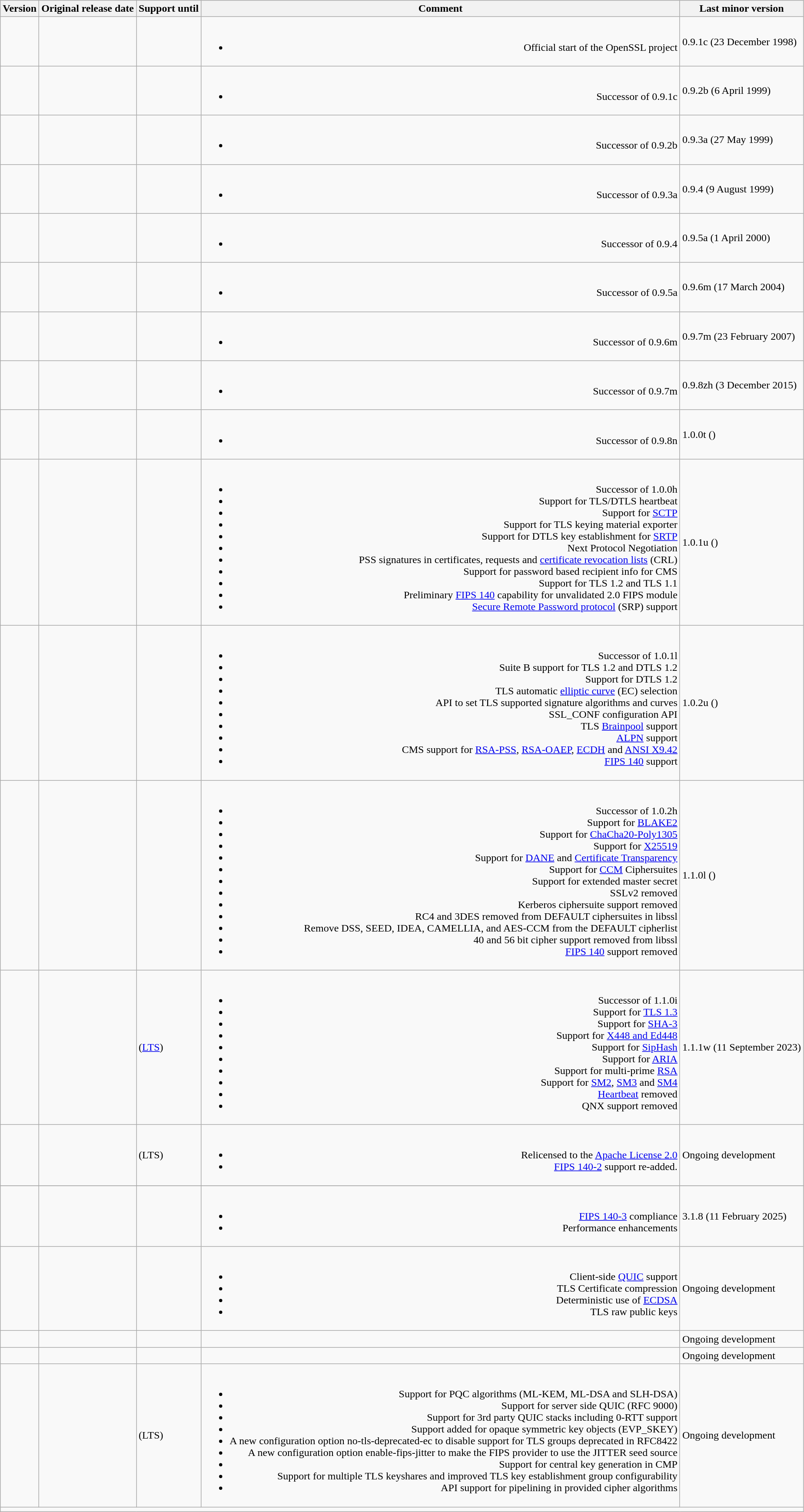<table class="wikitable" style="min-width:40%">
<tr>
<th>Version</th>
<th>Original release date</th>
<th>Support until</th>
<th>Comment</th>
<th>Last minor version</th>
</tr>
<tr>
<td></td>
<td></td>
<td></td>
<td align="right"><br><ul><li>Official start of the OpenSSL project</li></ul></td>
<td>0.9.1c (23 December 1998)</td>
</tr>
<tr>
<td></td>
<td></td>
<td></td>
<td align="right"><br><ul><li>Successor of 0.9.1c</li></ul></td>
<td>0.9.2b (6 April 1999)</td>
</tr>
<tr>
<td></td>
<td></td>
<td></td>
<td align="right"><br><ul><li>Successor of 0.9.2b</li></ul></td>
<td>0.9.3a (27 May 1999)</td>
</tr>
<tr>
<td></td>
<td></td>
<td></td>
<td align="right"><br><ul><li>Successor of 0.9.3a</li></ul></td>
<td>0.9.4 (9 August 1999)</td>
</tr>
<tr>
<td></td>
<td></td>
<td></td>
<td align="right"><br><ul><li>Successor of 0.9.4</li></ul></td>
<td>0.9.5a (1 April 2000)</td>
</tr>
<tr>
<td></td>
<td></td>
<td></td>
<td align="right"><br><ul><li>Successor of 0.9.5a</li></ul></td>
<td>0.9.6m (17 March 2004)</td>
</tr>
<tr>
<td></td>
<td></td>
<td></td>
<td align="right"><br><ul><li>Successor of 0.9.6m</li></ul></td>
<td>0.9.7m (23 February 2007)</td>
</tr>
<tr>
<td></td>
<td></td>
<td></td>
<td align="right"><br><ul><li>Successor of 0.9.7m</li></ul></td>
<td>0.9.8zh (3 December 2015)</td>
</tr>
<tr>
<td></td>
<td></td>
<td></td>
<td align="right"><br><ul><li>Successor of 0.9.8n</li></ul></td>
<td>1.0.0t ()</td>
</tr>
<tr>
<td></td>
<td></td>
<td></td>
<td align="right"><br><ul><li>Successor of 1.0.0h</li><li>Support for TLS/DTLS heartbeat</li><li>Support for <a href='#'>SCTP</a></li><li>Support for TLS keying material exporter</li><li>Support for DTLS key establishment for <a href='#'>SRTP</a></li><li>Next Protocol Negotiation</li><li>PSS signatures in certificates, requests and <a href='#'>certificate revocation lists</a> (CRL)</li><li>Support for password based recipient info for CMS</li><li>Support for TLS 1.2 and TLS 1.1</li><li>Preliminary <a href='#'>FIPS 140</a> capability for unvalidated 2.0 FIPS module</li><li><a href='#'>Secure Remote Password protocol</a> (SRP) support</li></ul></td>
<td>1.0.1u ()</td>
</tr>
<tr>
<td></td>
<td></td>
<td></td>
<td align="right"><br><ul><li>Successor of 1.0.1l</li><li>Suite B support for TLS 1.2 and DTLS 1.2</li><li>Support for DTLS 1.2</li><li>TLS automatic <a href='#'>elliptic curve</a> (EC) selection</li><li>API to set TLS supported signature algorithms and curves</li><li>SSL_CONF configuration API</li><li>TLS <a href='#'>Brainpool</a> support</li><li><a href='#'>ALPN</a> support</li><li>CMS support for <a href='#'>RSA-PSS</a>, <a href='#'>RSA-OAEP</a>, <a href='#'>ECDH</a> and <a href='#'>ANSI X9.42</a></li><li><a href='#'>FIPS 140</a> support</li></ul></td>
<td>1.0.2u ()</td>
</tr>
<tr>
<td></td>
<td></td>
<td></td>
<td align="right"><br><ul><li>Successor of 1.0.2h</li><li>Support for <a href='#'>BLAKE2</a></li><li>Support for <a href='#'>ChaCha20-Poly1305</a></li><li>Support for <a href='#'>X25519</a></li><li>Support for <a href='#'>DANE</a> and <a href='#'>Certificate Transparency</a></li><li>Support for <a href='#'>CCM</a> Ciphersuites</li><li>Support for extended master secret</li><li>SSLv2 removed</li><li>Kerberos ciphersuite support removed</li><li>RC4 and 3DES removed from DEFAULT ciphersuites in libssl</li><li>Remove DSS, SEED, IDEA, CAMELLIA, and AES-CCM from the DEFAULT cipherlist</li><li>40 and 56 bit cipher support removed from libssl</li><li><a href='#'>FIPS 140</a> support removed</li></ul></td>
<td>1.1.0l ()</td>
</tr>
<tr>
<td></td>
<td></td>
<td> (<a href='#'>LTS</a>)</td>
<td align="right"><br><ul><li>Successor of 1.1.0i</li><li>Support for <a href='#'>TLS 1.3</a></li><li>Support for <a href='#'>SHA-3</a></li><li>Support for <a href='#'>X448 and Ed448</a></li><li>Support for <a href='#'>SipHash</a></li><li>Support for <a href='#'>ARIA</a></li><li>Support for multi-prime <a href='#'>RSA</a></li><li>Support for <a href='#'>SM2</a>, <a href='#'>SM3</a> and <a href='#'>SM4</a></li><li><a href='#'>Heartbeat</a> removed</li><li>QNX support removed</li></ul></td>
<td>1.1.1w (11 September 2023)</td>
</tr>
<tr>
<td><br></td>
<td></td>
<td> (LTS)</td>
<td align="right"><br><ul><li>Relicensed to the <a href='#'>Apache License 2.0</a></li><li><a href='#'>FIPS 140-2</a> support re-added.</li></ul></td>
<td>Ongoing development</td>
</tr>
<tr>
</tr>
<tr>
<td></td>
<td></td>
<td></td>
<td align="right"><br><ul><li><a href='#'>FIPS 140-3</a> compliance</li><li>Performance enhancements</li></ul></td>
<td>3.1.8 (11 February 2025)</td>
</tr>
<tr>
<td></td>
<td></td>
<td></td>
<td align="right"><br><ul><li>Client-side <a href='#'>QUIC</a> support</li><li>TLS Certificate compression</li><li>Deterministic use of <a href='#'>ECDSA</a></li><li>TLS raw public keys</li></ul></td>
<td>Ongoing development</td>
</tr>
<tr>
<td></td>
<td></td>
<td></td>
<td></td>
<td>Ongoing development</td>
</tr>
<tr>
<td></td>
<td></td>
<td></td>
<td></td>
<td>Ongoing development</td>
</tr>
<tr>
<td></td>
<td></td>
<td> (LTS)</td>
<td align="right"><br><ul><li>Support for PQC algorithms (ML-KEM, ML-DSA and SLH-DSA)</li><li>Support for server side QUIC (RFC 9000)</li><li>Support for 3rd party QUIC stacks including 0-RTT support</li><li>Support added for opaque symmetric key objects (EVP_SKEY)</li><li>A new configuration option no-tls-deprecated-ec to disable support for TLS groups deprecated in RFC8422</li><li>A new configuration option enable-fips-jitter to make the FIPS provider to use the JITTER seed source</li><li>Support for central key generation in CMP</li><li>Support for multiple TLS keyshares and improved TLS key establishment group configurability</li><li>API support for pipelining in provided cipher algorithms</li></ul></td>
<td>Ongoing development</td>
</tr>
<tr>
<td colspan="5"><small></small></td>
</tr>
</table>
